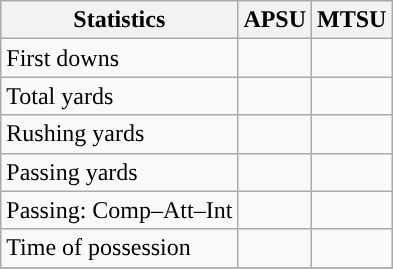<table class="wikitable" style="float: left;">
<tr>
<th>Statistics</th>
<th>APSU</th>
<th>MTSU</th>
</tr>
<tr>
<td>First downs</td>
<td></td>
<td></td>
</tr>
<tr>
<td>Total yards</td>
<td></td>
<td></td>
</tr>
<tr>
<td>Rushing yards</td>
<td></td>
<td></td>
</tr>
<tr>
<td>Passing yards</td>
<td></td>
<td></td>
</tr>
<tr>
<td>Passing: Comp–Att–Int</td>
<td></td>
<td></td>
</tr>
<tr>
<td>Time of possession</td>
<td></td>
<td></td>
</tr>
<tr>
</tr>
</table>
